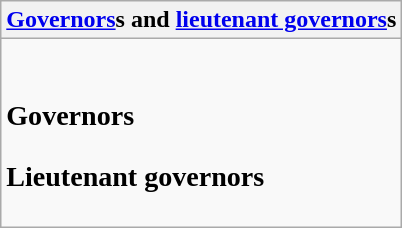<table class="wikitable collapsible collapsed">
<tr>
<th><a href='#'>Governors</a>s and <a href='#'>lieutenant governors</a>s</th>
</tr>
<tr>
<td><br><h3>Governors</h3><h3>Lieutenant governors</h3></td>
</tr>
</table>
